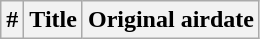<table class="wikitable plainrowheaders" style="display:inline-table;">
<tr>
<th>#</th>
<th>Title</th>
<th>Original airdate<br>





</th>
</tr>
</table>
